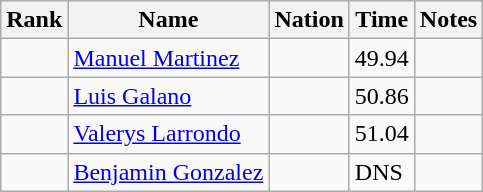<table class="wikitable sortable">
<tr>
<th>Rank</th>
<th>Name</th>
<th>Nation</th>
<th>Time</th>
<th>Notes</th>
</tr>
<tr>
<td></td>
<td><a href='#'>Manuel Martinez</a></td>
<td></td>
<td>49.94</td>
<td></td>
</tr>
<tr>
<td></td>
<td><a href='#'>Luis Galano</a></td>
<td></td>
<td>50.86</td>
<td></td>
</tr>
<tr>
<td></td>
<td><a href='#'>Valerys Larrondo</a></td>
<td></td>
<td>51.04</td>
<td></td>
</tr>
<tr>
<td></td>
<td><a href='#'>Benjamin Gonzalez</a></td>
<td></td>
<td>DNS</td>
<td></td>
</tr>
</table>
